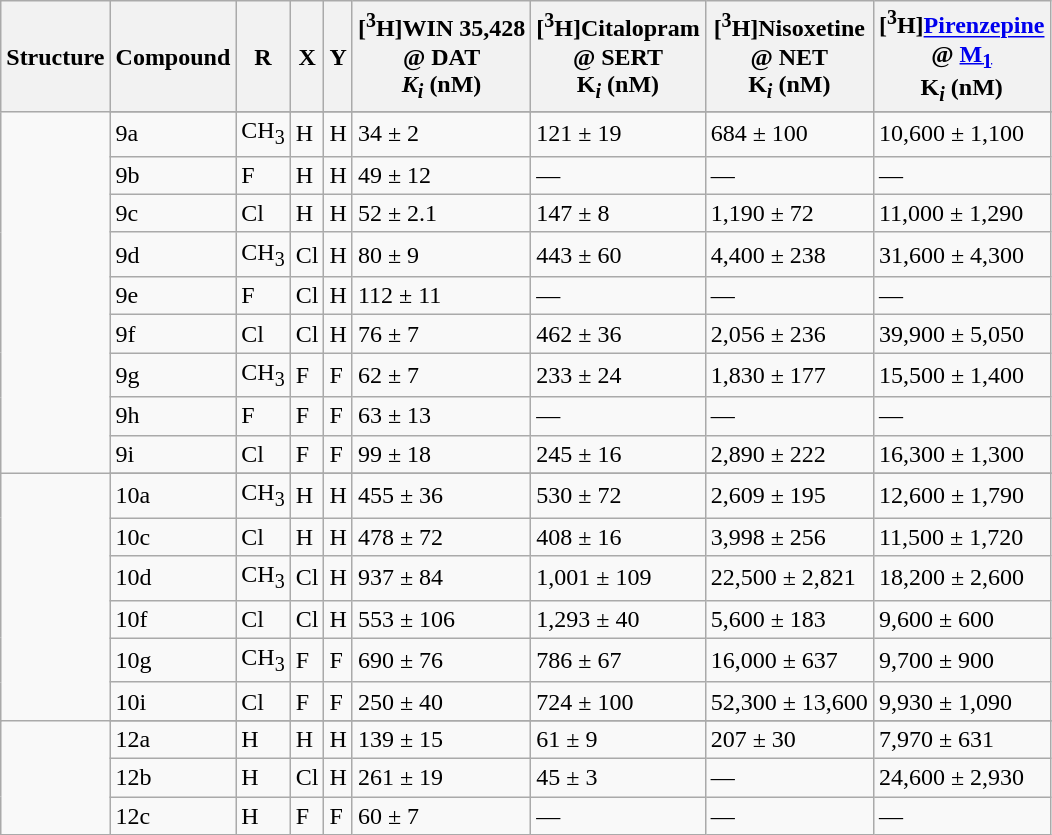<table class="wikitable sortable">
<tr>
<th>Structure</th>
<th>Compound</th>
<th>R</th>
<th>X</th>
<th>Y</th>
<th>[<sup>3</sup>H]WIN 35,428<br>@ DAT<br><em>K<sub>i</sub></em> (nM)</th>
<th>[<sup>3</sup>H]Citalopram<br>@ SERT<br>K<sub><em>i</em></sub> (nM)</th>
<th>[<sup>3</sup>H]Nisoxetine<br>@ NET<br>K<sub><em>i</em></sub> (nM)</th>
<th>[<sup>3</sup>H]<a href='#'>Pirenzepine</a><br>@ <a href='#'>M<sub>1</sub></a><br>K<sub><em>i</em></sub> (nM)</th>
</tr>
<tr>
<td rowspan=10></td>
</tr>
<tr>
<td>9a</td>
<td>CH<sub>3</sub></td>
<td>H</td>
<td>H</td>
<td>34 ± 2</td>
<td>121 ± 19</td>
<td>684 ± 100</td>
<td>10,600 ± 1,100</td>
</tr>
<tr>
<td>9b</td>
<td>F</td>
<td>H</td>
<td>H</td>
<td>49 ± 12</td>
<td>—</td>
<td>—</td>
<td>—</td>
</tr>
<tr>
<td>9c</td>
<td>Cl</td>
<td>H</td>
<td>H</td>
<td>52 ± 2.1</td>
<td>147 ± 8</td>
<td>1,190 ± 72</td>
<td>11,000 ± 1,290</td>
</tr>
<tr>
<td>9d</td>
<td>CH<sub>3</sub></td>
<td>Cl</td>
<td>H</td>
<td>80 ± 9</td>
<td>443 ± 60</td>
<td>4,400 ± 238</td>
<td>31,600 ± 4,300</td>
</tr>
<tr>
<td>9e</td>
<td>F</td>
<td>Cl</td>
<td>H</td>
<td>112 ± 11</td>
<td>—</td>
<td>—</td>
<td>—</td>
</tr>
<tr>
<td>9f</td>
<td>Cl</td>
<td>Cl</td>
<td>H</td>
<td>76 ± 7</td>
<td>462 ± 36</td>
<td>2,056 ± 236</td>
<td>39,900 ± 5,050</td>
</tr>
<tr>
<td>9g</td>
<td>CH<sub>3</sub></td>
<td>F</td>
<td>F</td>
<td>62 ± 7</td>
<td>233 ± 24</td>
<td>1,830 ± 177</td>
<td>15,500 ± 1,400</td>
</tr>
<tr>
<td>9h</td>
<td>F</td>
<td>F</td>
<td>F</td>
<td>63 ± 13</td>
<td>—</td>
<td>—</td>
<td>—</td>
</tr>
<tr>
<td>9i</td>
<td>Cl</td>
<td>F</td>
<td>F</td>
<td>99 ± 18</td>
<td>245 ± 16</td>
<td>2,890 ± 222</td>
<td>16,300 ± 1,300</td>
</tr>
<tr>
<td rowspan=7></td>
</tr>
<tr>
<td>10a</td>
<td>CH<sub>3</sub></td>
<td>H</td>
<td>H</td>
<td>455 ± 36</td>
<td>530 ± 72</td>
<td>2,609 ± 195</td>
<td>12,600 ± 1,790</td>
</tr>
<tr>
<td>10c</td>
<td>Cl</td>
<td>H</td>
<td>H</td>
<td>478 ± 72</td>
<td>408 ± 16</td>
<td>3,998 ± 256</td>
<td>11,500 ± 1,720</td>
</tr>
<tr>
<td>10d</td>
<td>CH<sub>3</sub></td>
<td>Cl</td>
<td>H</td>
<td>937 ± 84</td>
<td>1,001 ± 109</td>
<td>22,500 ± 2,821</td>
<td>18,200 ± 2,600</td>
</tr>
<tr>
<td>10f</td>
<td>Cl</td>
<td>Cl</td>
<td>H</td>
<td>553 ± 106</td>
<td>1,293 ± 40</td>
<td>5,600 ± 183</td>
<td>9,600 ± 600</td>
</tr>
<tr>
<td>10g</td>
<td>CH<sub>3</sub></td>
<td>F</td>
<td>F</td>
<td>690 ± 76</td>
<td>786 ± 67</td>
<td>16,000 ± 637</td>
<td>9,700 ± 900</td>
</tr>
<tr>
<td>10i</td>
<td>Cl</td>
<td>F</td>
<td>F</td>
<td>250 ± 40</td>
<td>724 ± 100</td>
<td>52,300 ± 13,600</td>
<td>9,930 ± 1,090</td>
</tr>
<tr>
<td rowspan=7></td>
</tr>
<tr>
<td>12a</td>
<td>H</td>
<td>H</td>
<td>H</td>
<td>139 ± 15</td>
<td>61 ± 9</td>
<td>207 ± 30</td>
<td>7,970 ± 631</td>
</tr>
<tr>
<td>12b</td>
<td>H</td>
<td>Cl</td>
<td>H</td>
<td>261 ± 19</td>
<td>45 ± 3</td>
<td>—</td>
<td>24,600 ± 2,930</td>
</tr>
<tr>
<td>12c</td>
<td>H</td>
<td>F</td>
<td>F</td>
<td>60 ± 7</td>
<td>—</td>
<td>—</td>
<td>—</td>
</tr>
</table>
